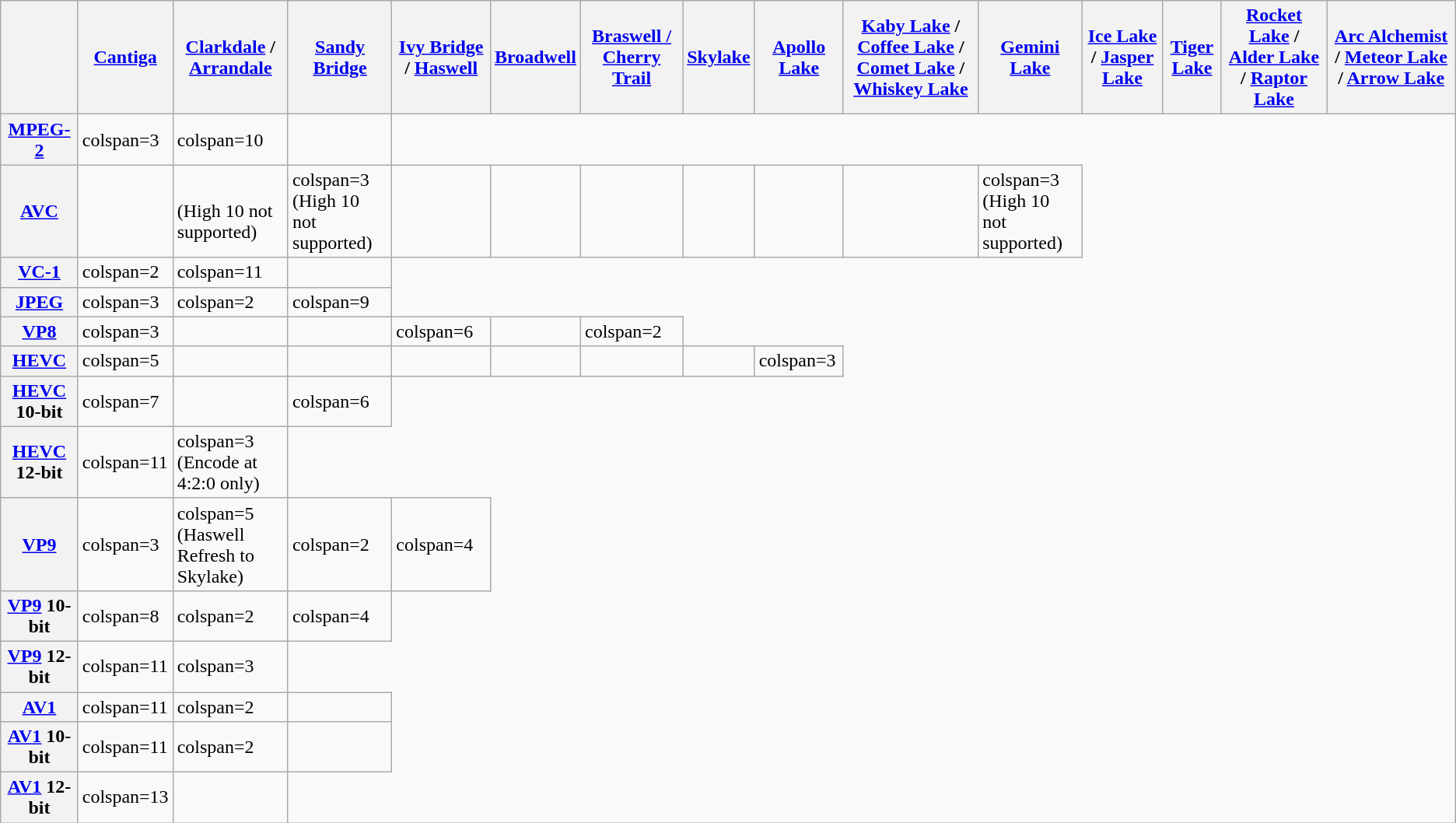<table class="wikitable">
<tr>
<th></th>
<th><a href='#'>Cantiga</a></th>
<th><a href='#'>Clarkdale</a> / <a href='#'>Arrandale</a></th>
<th><a href='#'>Sandy Bridge</a></th>
<th><a href='#'>Ivy Bridge</a> / <a href='#'>Haswell</a></th>
<th><a href='#'>Broadwell</a></th>
<th><a href='#'>Braswell / Cherry Trail</a></th>
<th><a href='#'>Skylake</a></th>
<th><a href='#'>Apollo Lake</a></th>
<th><a href='#'>Kaby Lake</a> / <a href='#'>Coffee Lake</a> / <a href='#'>Comet Lake</a> / <a href='#'>Whiskey Lake</a></th>
<th><a href='#'>Gemini Lake</a></th>
<th><a href='#'>Ice Lake</a> / <a href='#'>Jasper Lake</a></th>
<th><a href='#'>Tiger Lake</a></th>
<th><a href='#'>Rocket Lake</a> / <a href='#'>Alder Lake</a> / <a href='#'>Raptor Lake</a></th>
<th><a href='#'>Arc Alchemist</a> / <a href='#'>Meteor Lake</a> / <a href='#'>Arrow Lake</a></th>
</tr>
<tr>
<th><a href='#'>MPEG-2</a></th>
<td>colspan=3 </td>
<td>colspan=10 </td>
<td></td>
</tr>
<tr>
<th><a href='#'>AVC</a></th>
<td></td>
<td><br>(High 10 not supported)</td>
<td>colspan=3 <br>(High 10 not supported)</td>
<td></td>
<td></td>
<td></td>
<td></td>
<td></td>
<td></td>
<td>colspan=3 <br>(High 10 not supported)</td>
</tr>
<tr>
<th><a href='#'>VC-1</a></th>
<td>colspan=2 </td>
<td>colspan=11 </td>
<td></td>
</tr>
<tr>
<th><a href='#'>JPEG</a></th>
<td>colspan=3 </td>
<td>colspan=2 </td>
<td>colspan=9 </td>
</tr>
<tr>
<th><a href='#'>VP8</a></th>
<td>colspan=3 </td>
<td></td>
<td></td>
<td>colspan=6 </td>
<td></td>
<td>colspan=2 </td>
</tr>
<tr>
<th><a href='#'>HEVC</a></th>
<td>colspan=5 </td>
<td></td>
<td></td>
<td></td>
<td></td>
<td></td>
<td></td>
<td>colspan=3 </td>
</tr>
<tr>
<th><a href='#'>HEVC</a> 10-bit</th>
<td>colspan=7 </td>
<td></td>
<td>colspan=6 </td>
</tr>
<tr>
<th><a href='#'>HEVC</a> 12-bit</th>
<td>colspan=11 </td>
<td>colspan=3 <br>(Encode at 4:2:0 only)</td>
</tr>
<tr>
<th><a href='#'>VP9</a></th>
<td>colspan=3 </td>
<td>colspan=5 <br>(Haswell Refresh to Skylake)</td>
<td>colspan=2 </td>
<td>colspan=4 </td>
</tr>
<tr>
<th><a href='#'>VP9</a> 10-bit</th>
<td>colspan=8 </td>
<td>colspan=2 </td>
<td>colspan=4 </td>
</tr>
<tr>
<th><a href='#'>VP9</a> 12-bit</th>
<td>colspan=11 </td>
<td>colspan=3 </td>
</tr>
<tr>
<th><a href='#'>AV1</a></th>
<td>colspan=11 </td>
<td>colspan=2 </td>
<td></td>
</tr>
<tr>
<th><a href='#'>AV1</a> 10-bit</th>
<td>colspan=11 </td>
<td>colspan=2 </td>
<td></td>
</tr>
<tr>
<th><a href='#'>AV1</a> 12-bit</th>
<td>colspan=13 </td>
<td></td>
</tr>
</table>
